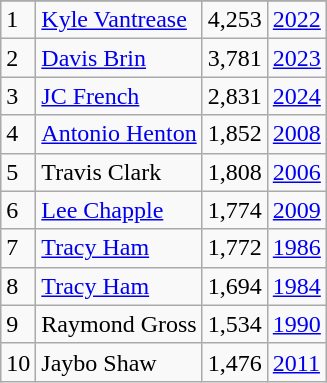<table class="wikitable">
<tr>
</tr>
<tr>
<td>1</td>
<td><a href='#'>Kyle Vantrease</a></td>
<td>4,253</td>
<td><a href='#'>2022</a></td>
</tr>
<tr>
<td>2</td>
<td><a href='#'>Davis Brin</a></td>
<td>3,781</td>
<td><a href='#'>2023</a></td>
</tr>
<tr>
<td>3</td>
<td><a href='#'>JC French</a></td>
<td>2,831</td>
<td><a href='#'>2024</a></td>
</tr>
<tr>
<td>4</td>
<td><a href='#'>Antonio Henton</a></td>
<td>1,852</td>
<td><a href='#'>2008</a></td>
</tr>
<tr>
<td>5</td>
<td>Travis Clark</td>
<td>1,808</td>
<td><a href='#'>2006</a></td>
</tr>
<tr>
<td>6</td>
<td><a href='#'>Lee Chapple</a></td>
<td>1,774</td>
<td><a href='#'>2009</a></td>
</tr>
<tr>
<td>7</td>
<td><a href='#'>Tracy Ham</a></td>
<td>1,772</td>
<td><a href='#'>1986</a></td>
</tr>
<tr>
<td>8</td>
<td><a href='#'>Tracy Ham</a></td>
<td>1,694</td>
<td><a href='#'>1984</a></td>
</tr>
<tr>
<td>9</td>
<td>Raymond Gross</td>
<td>1,534</td>
<td><a href='#'>1990</a></td>
</tr>
<tr>
<td>10</td>
<td>Jaybo Shaw</td>
<td>1,476</td>
<td><a href='#'>2011</a></td>
</tr>
</table>
